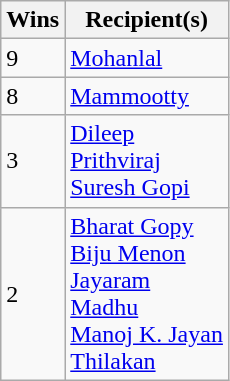<table class="wikitable">
<tr>
<th>Wins</th>
<th>Recipient(s)</th>
</tr>
<tr>
<td>9</td>
<td><a href='#'>Mohanlal</a></td>
</tr>
<tr>
<td>8</td>
<td><a href='#'>Mammootty</a></td>
</tr>
<tr>
<td>3</td>
<td><a href='#'>Dileep</a><br><a href='#'>Prithviraj</a><br><a href='#'>Suresh Gopi</a></td>
</tr>
<tr>
<td>2</td>
<td><a href='#'>Bharat Gopy</a><br><a href='#'>Biju Menon</a><br><a href='#'>Jayaram</a><br><a href='#'>Madhu</a><br><a href='#'>Manoj K. Jayan</a><br><a href='#'>Thilakan</a></td>
</tr>
</table>
